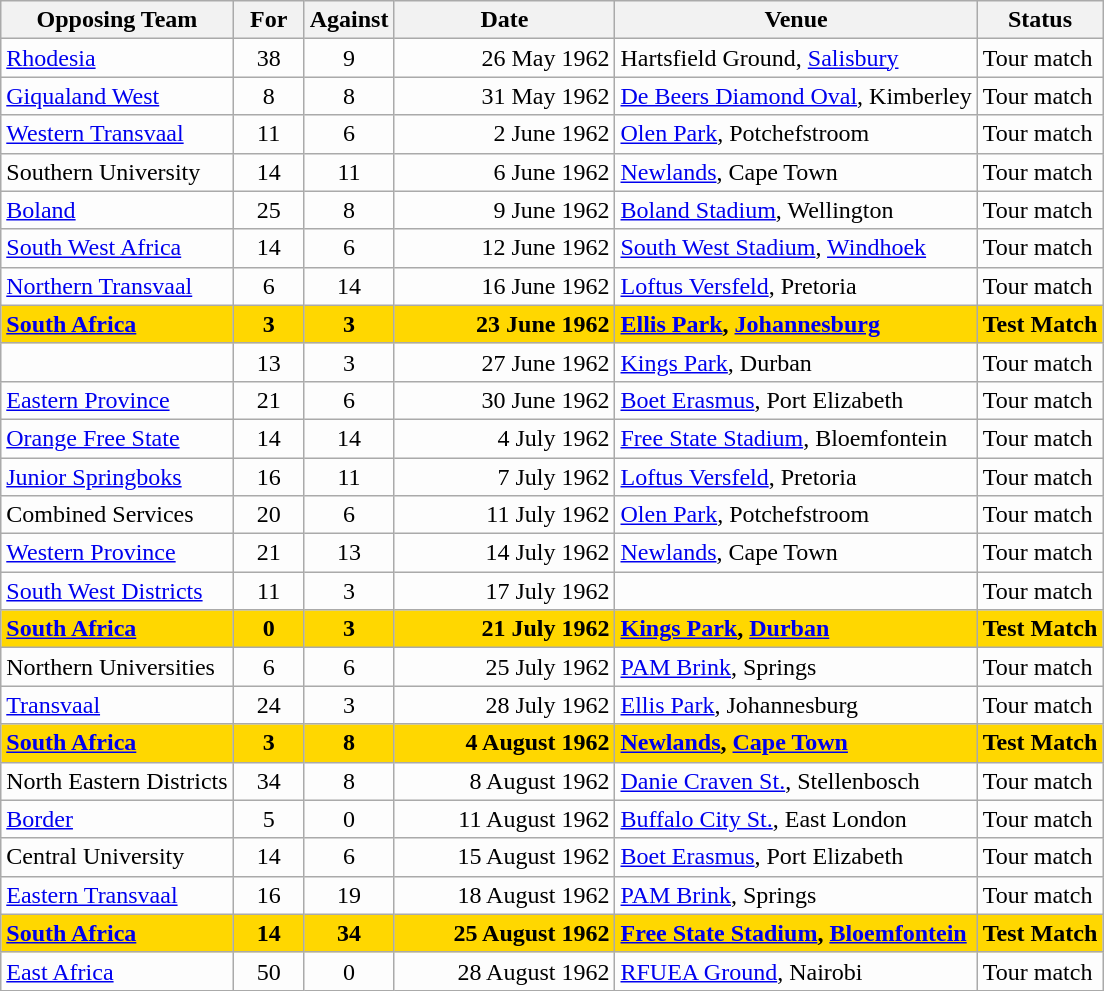<table class=wikitable>
<tr>
<th>Opposing Team</th>
<th>For</th>
<th>Against</th>
<th>Date</th>
<th>Venue</th>
<th>Status</th>
</tr>
<tr bgcolor=#fdfdfd>
<td><a href='#'>Rhodesia</a></td>
<td align=center width=40>38</td>
<td align=center width=40>9</td>
<td width=140 align=right>26 May 1962</td>
<td>Hartsfield Ground, <a href='#'>Salisbury</a></td>
<td>Tour match</td>
</tr>
<tr bgcolor=#fdfdfd>
<td><a href='#'>Giqualand West</a></td>
<td align=center width=40>8</td>
<td align=center width=40>8</td>
<td width=140 align=right>31 May 1962</td>
<td><a href='#'>De Beers Diamond Oval</a>, Kimberley</td>
<td>Tour match</td>
</tr>
<tr bgcolor=#fdfdfd>
<td><a href='#'>Western Transvaal</a></td>
<td align=center width=40>11</td>
<td align=center width=40>6</td>
<td width=140 align=right>2 June 1962</td>
<td><a href='#'>Olen Park</a>, Potchefstroom</td>
<td>Tour match</td>
</tr>
<tr bgcolor=#fdfdfd>
<td>Southern University</td>
<td align=center width=40>14</td>
<td align=center width=40>11</td>
<td width=140 align=right>6 June 1962</td>
<td><a href='#'>Newlands</a>, Cape Town</td>
<td>Tour match</td>
</tr>
<tr bgcolor=#fdfdfd>
<td><a href='#'>Boland</a></td>
<td align=center width=40>25</td>
<td align=center width=40>8</td>
<td width=140 align=right>9 June 1962</td>
<td><a href='#'>Boland Stadium</a>, Wellington</td>
<td>Tour match</td>
</tr>
<tr bgcolor=#fdfdfd>
<td><a href='#'>South West Africa</a></td>
<td align=center width=40>14</td>
<td align=center width=40>6</td>
<td width=140 align=right>12 June 1962</td>
<td><a href='#'>South West Stadium</a>, <a href='#'>Windhoek</a></td>
<td>Tour match</td>
</tr>
<tr bgcolor=#fdfdfd>
<td><a href='#'>Northern Transvaal</a></td>
<td align=center width=40>6</td>
<td align=center width=40>14</td>
<td width=140 align=right>16 June 1962</td>
<td><a href='#'>Loftus Versfeld</a>, Pretoria</td>
<td>Tour match</td>
</tr>
<tr bgcolor=gold>
<td><strong><a href='#'>South Africa</a></strong></td>
<td align=center width=40><strong>3</strong></td>
<td align=center width=40><strong>3</strong></td>
<td width=140 align=right><strong>23 June 1962</strong></td>
<td><strong><a href='#'>Ellis Park</a>, <a href='#'>Johannesburg</a></strong></td>
<td><strong>Test Match</strong></td>
</tr>
<tr bgcolor=#fdfdfd>
<td></td>
<td align=center width=40>13</td>
<td align=center width=40>3</td>
<td width=140 align=right>27 June 1962</td>
<td><a href='#'>Kings Park</a>, Durban</td>
<td>Tour match</td>
</tr>
<tr bgcolor=#fdfdfd>
<td><a href='#'>Eastern Province</a></td>
<td align=center width=40>21</td>
<td align=center width=40>6</td>
<td width=140 align=right>30 June 1962</td>
<td><a href='#'>Boet Erasmus</a>, Port Elizabeth</td>
<td>Tour match</td>
</tr>
<tr bgcolor=#fdfdfd>
<td><a href='#'>Orange Free State</a></td>
<td align=center width=40>14</td>
<td align=center width=40>14</td>
<td width=140 align=right>4 July 1962</td>
<td><a href='#'>Free State Stadium</a>, Bloemfontein</td>
<td>Tour match</td>
</tr>
<tr bgcolor=#fdfdfd>
<td><a href='#'>Junior Springboks</a></td>
<td align=center width=40>16</td>
<td align=center width=40>11</td>
<td width=140 align=right>7 July 1962</td>
<td><a href='#'>Loftus Versfeld</a>, Pretoria</td>
<td>Tour match</td>
</tr>
<tr bgcolor=#fdfdfd>
<td>Combined Services</td>
<td align=center width=40>20</td>
<td align=center width=40>6</td>
<td width=140 align=right>11 July 1962</td>
<td><a href='#'>Olen Park</a>, Potchefstroom</td>
<td>Tour match</td>
</tr>
<tr bgcolor=#fdfdfd>
<td><a href='#'>Western Province</a></td>
<td align=center width=40>21</td>
<td align=center width=40>13</td>
<td width=140 align=right>14 July 1962</td>
<td><a href='#'>Newlands</a>, Cape Town</td>
<td>Tour match</td>
</tr>
<tr bgcolor=#fdfdfd>
<td><a href='#'>South West Districts</a></td>
<td align=center width=40>11</td>
<td align=center width=40>3</td>
<td width=140 align=right>17 July 1962</td>
<td></td>
<td>Tour match</td>
</tr>
<tr bgcolor=gold>
<td><strong><a href='#'>South Africa</a></strong></td>
<td align=center width=40><strong>0</strong></td>
<td align=center width=40><strong>3</strong></td>
<td width=140 align=right><strong>21 July 1962</strong></td>
<td><strong><a href='#'>Kings Park</a>, <a href='#'>Durban</a></strong></td>
<td><strong>Test Match</strong></td>
</tr>
<tr bgcolor=#fdfdfd>
<td>Northern Universities</td>
<td align=center width=40>6</td>
<td align=center width=40>6</td>
<td width=140 align=right>25 July 1962</td>
<td><a href='#'>PAM Brink</a>, Springs</td>
<td>Tour match</td>
</tr>
<tr bgcolor=#fdfdfd>
<td><a href='#'>Transvaal</a></td>
<td align=center width=40>24</td>
<td align=center width=40>3</td>
<td width=140 align=right>28 July 1962</td>
<td><a href='#'>Ellis Park</a>, Johannesburg</td>
<td>Tour match</td>
</tr>
<tr bgcolor=gold>
<td><strong><a href='#'>South Africa</a></strong></td>
<td align=center width=40><strong>3</strong></td>
<td align=center width=40><strong>8</strong></td>
<td width=140 align=right><strong>4 August 1962</strong></td>
<td><strong><a href='#'>Newlands</a>, <a href='#'>Cape Town</a></strong></td>
<td><strong>Test Match</strong></td>
</tr>
<tr bgcolor=#fdfdfd>
<td>North Eastern Districts</td>
<td align=center width=40>34</td>
<td align=center width=40>8</td>
<td width=140 align=right>8 August 1962</td>
<td><a href='#'>Danie Craven St.</a>, Stellenbosch</td>
<td>Tour match</td>
</tr>
<tr bgcolor=#fdfdfd>
<td><a href='#'>Border</a></td>
<td align=center width=40>5</td>
<td align=center width=40>0</td>
<td width=140 align=right>11 August 1962</td>
<td><a href='#'>Buffalo City St.</a>, East London</td>
<td>Tour match</td>
</tr>
<tr bgcolor=#fdfdfd>
<td>Central University</td>
<td align=center width=40>14</td>
<td align=center width=40>6</td>
<td width=140 align=right>15 August 1962</td>
<td><a href='#'>Boet Erasmus</a>, Port Elizabeth</td>
<td>Tour match</td>
</tr>
<tr bgcolor=#fdfdfd>
<td><a href='#'>Eastern Transvaal</a></td>
<td align=center width=40>16</td>
<td align=center width=40>19</td>
<td width=140 align=right>18 August 1962</td>
<td><a href='#'>PAM Brink</a>, Springs</td>
<td>Tour match</td>
</tr>
<tr bgcolor=gold>
<td><strong><a href='#'>South Africa</a></strong></td>
<td align=center width=40><strong>14</strong></td>
<td align=center width=40><strong>34</strong></td>
<td width=140 align=right><strong>25 August 1962</strong></td>
<td><strong><a href='#'>Free State Stadium</a>, <a href='#'>Bloemfontein</a></strong></td>
<td><strong>Test Match</strong></td>
</tr>
<tr bgcolor=#fdfdfd>
<td><a href='#'>East Africa</a></td>
<td align=center width=40>50</td>
<td align=center width=40>0</td>
<td width=140 align=right>28 August 1962</td>
<td><a href='#'>RFUEA Ground</a>, Nairobi</td>
<td>Tour match</td>
</tr>
</table>
